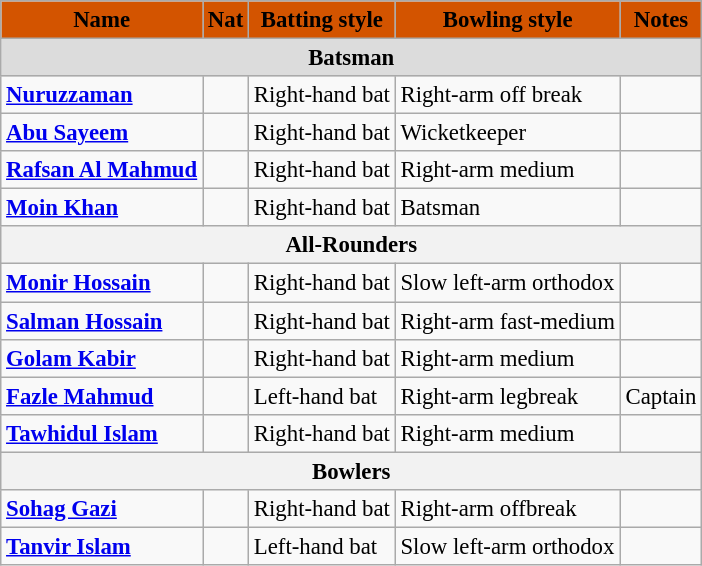<table class="wikitable"  style="font-size:95%;">
<tr>
<th style="background:#D35400; color: black; text-align:center;">Name</th>
<th style="background:#D35400; color: black text-align:center;">Nat</th>
<th style="background:#D35400; color:black; text-align:center;">Batting style</th>
<th style="background:#D35400; color:black; text-align:center;">Bowling style</th>
<th style="background:#D35400; color:black; text-align:center;">Notes</th>
</tr>
<tr>
<th colspan="7"  style="background:#dcdcdc; text-align:center;">Batsman</th>
</tr>
<tr>
<td><strong><a href='#'>Nuruzzaman</a></strong></td>
<td style="text-align:center"></td>
<td>Right-hand bat</td>
<td>Right-arm off break</td>
<td></td>
</tr>
<tr>
<td><strong><a href='#'>Abu Sayeem</a></strong></td>
<td style="text-align:center"></td>
<td>Right-hand bat</td>
<td>Wicketkeeper</td>
<td></td>
</tr>
<tr>
<td><strong><a href='#'>Rafsan Al Mahmud</a></strong></td>
<td style="text-align:center"></td>
<td>Right-hand bat</td>
<td>Right-arm medium</td>
<td></td>
</tr>
<tr>
<td><strong><a href='#'>Moin Khan</a></strong></td>
<td style="text-align:center"></td>
<td>Right-hand bat</td>
<td>Batsman</td>
<td></td>
</tr>
<tr>
<th colspan="6"  style="background#dcdcdc; text-align:center">All-Rounders</th>
</tr>
<tr>
<td><strong><a href='#'>Monir Hossain</a></strong></td>
<td style="text-align:centre"></td>
<td>Right-hand bat</td>
<td>Slow left-arm orthodox</td>
<td></td>
</tr>
<tr>
<td><strong><a href='#'>Salman Hossain</a></strong></td>
<td style="text-align:centre;"></td>
<td>Right-hand bat</td>
<td>Right-arm fast-medium</td>
<td></td>
</tr>
<tr>
<td><strong><a href='#'>Golam Kabir</a></strong></td>
<td style="text-align:centre;"></td>
<td>Right-hand bat</td>
<td>Right-arm medium</td>
<td></td>
</tr>
<tr>
<td><strong><a href='#'>Fazle Mahmud</a></strong></td>
<td style="text-align:centre;"></td>
<td>Left-hand bat</td>
<td>Right-arm legbreak</td>
<td>Captain</td>
</tr>
<tr>
<td><strong><a href='#'>Tawhidul Islam</a></strong></td>
<td style="text-align:centre;"></td>
<td>Right-hand bat</td>
<td>Right-arm medium</td>
<td></td>
</tr>
<tr>
<th colspan="6"  style="background#dcdcdc; text-align:center">Bowlers</th>
</tr>
<tr>
<td><strong><a href='#'>Sohag Gazi</a></strong></td>
<td style="text-align:centre"></td>
<td>Right-hand bat</td>
<td>Right-arm offbreak</td>
<td></td>
</tr>
<tr>
<td><strong><a href='#'>Tanvir Islam</a></strong></td>
<td style="text-align:centre"></td>
<td>Left-hand bat</td>
<td>Slow left-arm orthodox</td>
<td></td>
</tr>
</table>
